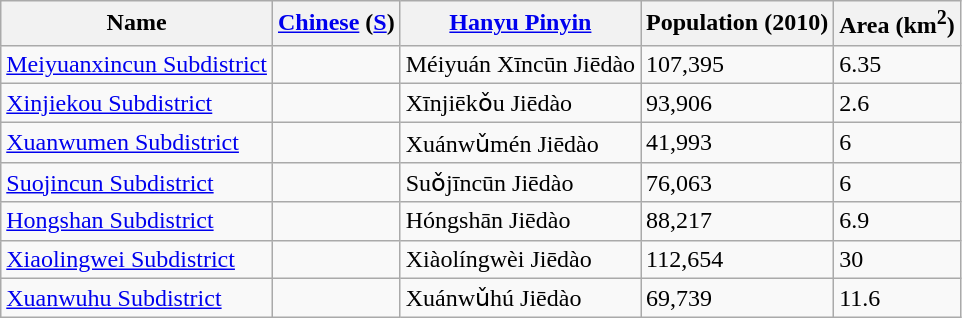<table class="wikitable">
<tr>
<th>Name</th>
<th><a href='#'>Chinese</a> (<a href='#'>S</a>)</th>
<th><a href='#'>Hanyu Pinyin</a></th>
<th>Population (2010)</th>
<th>Area (km<sup>2</sup>)</th>
</tr>
<tr>
<td><a href='#'>Meiyuanxincun Subdistrict</a></td>
<td></td>
<td>Méiyuán Xīncūn Jiēdào</td>
<td>107,395</td>
<td>6.35</td>
</tr>
<tr>
<td><a href='#'>Xinjiekou Subdistrict</a></td>
<td></td>
<td>Xīnjiēkǒu Jiēdào</td>
<td>93,906</td>
<td>2.6</td>
</tr>
<tr>
<td><a href='#'>Xuanwumen Subdistrict</a></td>
<td></td>
<td>Xuánwǔmén Jiēdào</td>
<td>41,993</td>
<td>6</td>
</tr>
<tr>
<td><a href='#'>Suojincun Subdistrict</a></td>
<td></td>
<td>Suǒjīncūn Jiēdào</td>
<td>76,063</td>
<td>6</td>
</tr>
<tr>
<td><a href='#'>Hongshan Subdistrict</a></td>
<td></td>
<td>Hóngshān Jiēdào</td>
<td>88,217</td>
<td>6.9</td>
</tr>
<tr>
<td><a href='#'>Xiaolingwei Subdistrict</a></td>
<td></td>
<td>Xiàolíngwèi Jiēdào</td>
<td>112,654</td>
<td>30</td>
</tr>
<tr>
<td><a href='#'>Xuanwuhu Subdistrict</a></td>
<td></td>
<td>Xuánwǔhú Jiēdào</td>
<td>69,739</td>
<td>11.6</td>
</tr>
</table>
